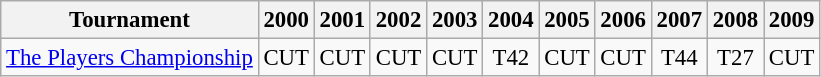<table class="wikitable" style="font-size:95%;text-align:center;">
<tr>
<th>Tournament</th>
<th>2000</th>
<th>2001</th>
<th>2002</th>
<th>2003</th>
<th>2004</th>
<th>2005</th>
<th>2006</th>
<th>2007</th>
<th>2008</th>
<th>2009</th>
</tr>
<tr>
<td align=left><a href='#'>The Players Championship</a></td>
<td>CUT</td>
<td>CUT</td>
<td>CUT</td>
<td>CUT</td>
<td>T42</td>
<td>CUT</td>
<td>CUT</td>
<td>T44</td>
<td>T27</td>
<td>CUT</td>
</tr>
</table>
